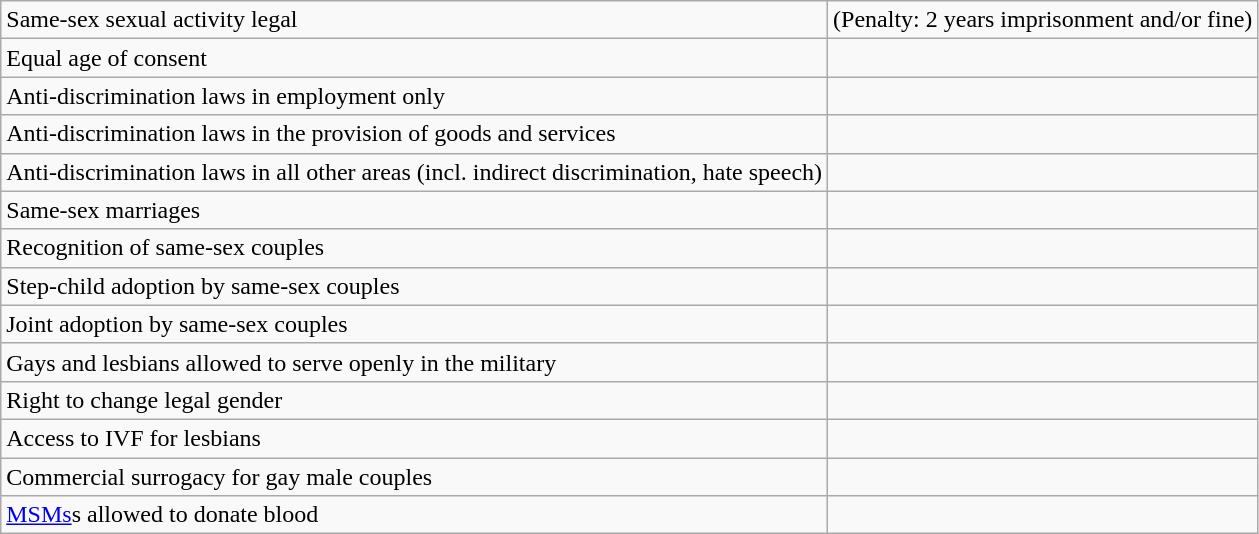<table class="wikitable">
<tr>
<td>Same-sex sexual activity legal</td>
<td> (Penalty: 2 years imprisonment and/or fine)</td>
</tr>
<tr>
<td>Equal age of consent</td>
<td></td>
</tr>
<tr>
<td>Anti-discrimination laws in employment only</td>
<td></td>
</tr>
<tr>
<td>Anti-discrimination laws in the provision of goods and services</td>
<td></td>
</tr>
<tr>
<td>Anti-discrimination laws in all other areas (incl. indirect discrimination, hate speech)</td>
<td></td>
</tr>
<tr>
<td>Same-sex marriages</td>
<td></td>
</tr>
<tr>
<td>Recognition of same-sex couples</td>
<td></td>
</tr>
<tr>
<td>Step-child adoption by same-sex couples</td>
<td></td>
</tr>
<tr>
<td>Joint adoption by same-sex couples</td>
<td></td>
</tr>
<tr>
<td>Gays and lesbians allowed to serve openly in the military</td>
<td></td>
</tr>
<tr>
<td>Right to change legal gender</td>
<td></td>
</tr>
<tr>
<td>Access to IVF for lesbians</td>
<td></td>
</tr>
<tr>
<td>Commercial surrogacy for gay male couples</td>
<td></td>
</tr>
<tr>
<td><a href='#'>MSMs</a>s allowed to donate blood</td>
<td></td>
</tr>
</table>
